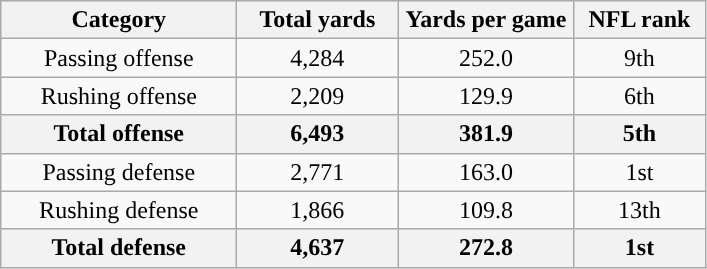<table class="wikitable" style="text-align:center">
<tr>
<th width="150">Category</th>
<th width="100">Total yards</th>
<th width="110">Yards per game</th>
<th width="80">NFL rank<br></th>
</tr>
<tr>
<td>Passing offense</td>
<td>4,284</td>
<td>252.0</td>
<td>9th</td>
</tr>
<tr>
<td>Rushing offense</td>
<td>2,209</td>
<td>129.9</td>
<td>6th</td>
</tr>
<tr>
<th>Total offense</th>
<th>6,493</th>
<th>381.9</th>
<th>5th</th>
</tr>
<tr>
<td>Passing defense</td>
<td>2,771</td>
<td>163.0</td>
<td>1st</td>
</tr>
<tr>
<td>Rushing defense</td>
<td>1,866</td>
<td>109.8</td>
<td>13th</td>
</tr>
<tr>
<th>Total defense</th>
<th>4,637</th>
<th>272.8</th>
<th>1st</th>
</tr>
</table>
